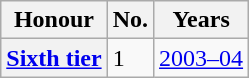<table class="wikitable plainrowheaders">
<tr>
<th scope=col>Honour</th>
<th scope=col>No.</th>
<th scope=col>Years</th>
</tr>
<tr>
<th scope=row><a href='#'>Sixth tier</a></th>
<td>1</td>
<td><a href='#'>2003–04</a></td>
</tr>
</table>
